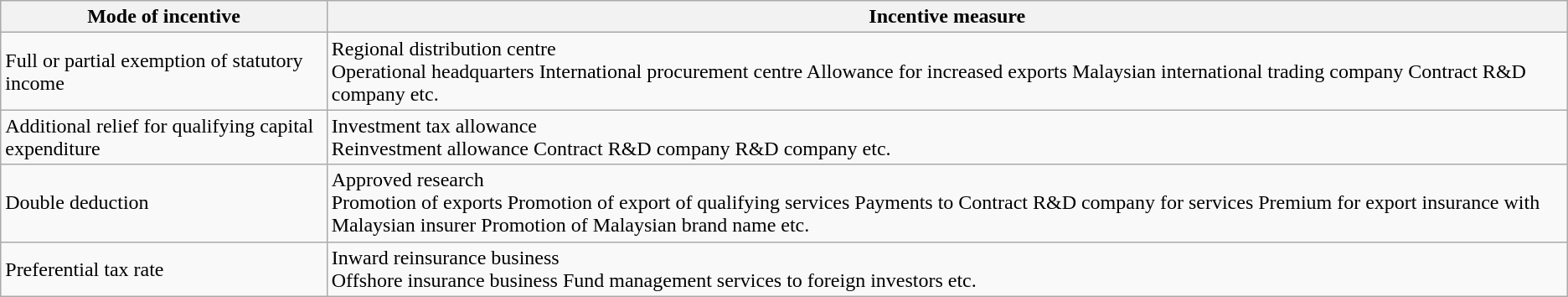<table class="wikitable">
<tr>
<th>Mode of incentive</th>
<th>Incentive measure</th>
</tr>
<tr>
<td>Full or partial exemption of statutory income</td>
<td>Regional distribution centre<br>Operational headquarters
International procurement centre
Allowance for increased exports
Malaysian international trading company
Contract R&D company etc.</td>
</tr>
<tr>
<td>Additional relief for qualifying capital expenditure</td>
<td>Investment tax allowance<br>Reinvestment allowance
Contract R&D company
R&D company etc.</td>
</tr>
<tr>
<td>Double deduction</td>
<td>Approved research<br>Promotion of exports
Promotion of export of qualifying services
Payments to Contract R&D company for services
Premium for export insurance with Malaysian insurer
Promotion of Malaysian brand name etc.</td>
</tr>
<tr>
<td>Preferential tax rate</td>
<td>Inward reinsurance business<br>Offshore insurance business
Fund management services to foreign investors etc.</td>
</tr>
</table>
